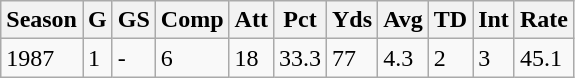<table class="wikitable">
<tr>
<th>Season</th>
<th>G</th>
<th>GS</th>
<th>Comp</th>
<th>Att</th>
<th>Pct</th>
<th>Yds</th>
<th>Avg</th>
<th>TD</th>
<th>Int</th>
<th>Rate</th>
</tr>
<tr>
<td>1987</td>
<td>1</td>
<td>-</td>
<td>6</td>
<td>18</td>
<td>33.3</td>
<td>77</td>
<td>4.3</td>
<td>2</td>
<td>3</td>
<td>45.1</td>
</tr>
</table>
